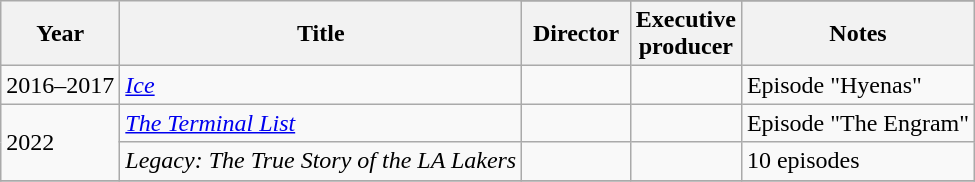<table class="wikitable plainrowheaders">
<tr>
<th rowspan="2">Year</th>
<th rowspan="2">Title</th>
</tr>
<tr>
<th width=65>Director</th>
<th width=65>Executive<br>producer</th>
<th scope="col">Notes</th>
</tr>
<tr>
<td>2016–2017</td>
<td><em><a href='#'>Ice</a></em></td>
<td></td>
<td></td>
<td>Episode "Hyenas"</td>
</tr>
<tr>
<td rowspan=2>2022</td>
<td><em><a href='#'>The Terminal List</a></em></td>
<td></td>
<td></td>
<td>Episode "The Engram"</td>
</tr>
<tr>
<td><em>Legacy: The True Story of the LA Lakers</em></td>
<td></td>
<td></td>
<td>10 episodes</td>
</tr>
<tr>
</tr>
</table>
